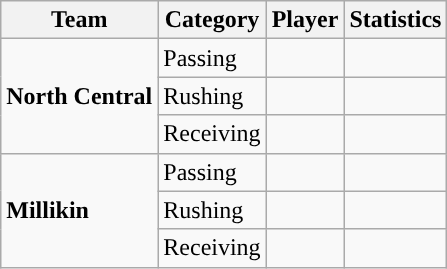<table class="wikitable" style="float: left;">
<tr>
<th>Team</th>
<th>Category</th>
<th>Player</th>
<th>Statistics</th>
</tr>
<tr>
<td rowspan=3><strong>North Central</strong></td>
<td>Passing</td>
<td></td>
<td></td>
</tr>
<tr>
<td>Rushing</td>
<td></td>
<td></td>
</tr>
<tr>
<td>Receiving</td>
<td></td>
<td></td>
</tr>
<tr>
<td rowspan=3><strong>Millikin</strong></td>
<td>Passing</td>
<td></td>
<td></td>
</tr>
<tr>
<td>Rushing</td>
<td></td>
<td></td>
</tr>
<tr>
<td>Receiving</td>
<td></td>
<td></td>
</tr>
</table>
